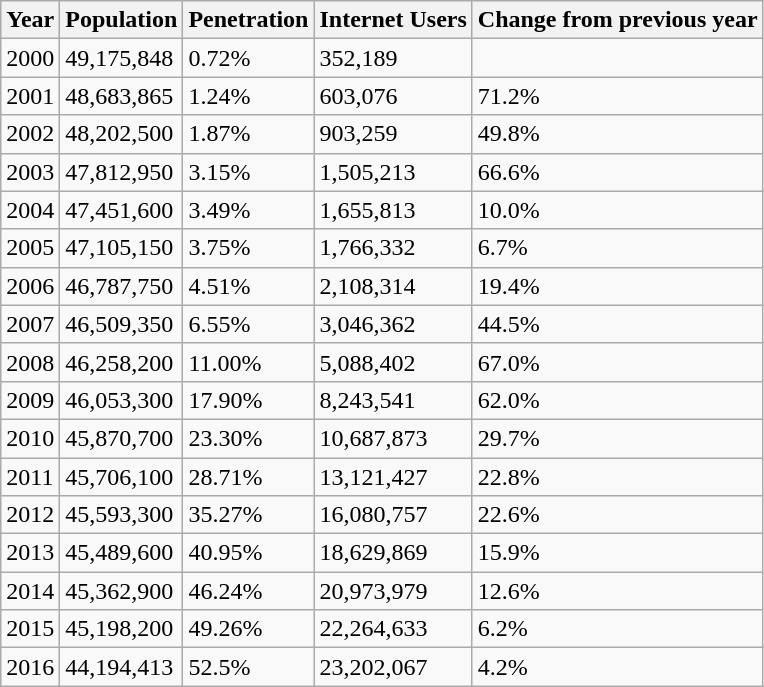<table class="wikitable">
<tr>
<th>Year</th>
<th>Population</th>
<th>Penetration</th>
<th>Internet Users</th>
<th>Change from previous year</th>
</tr>
<tr>
<td>2000</td>
<td>49,175,848</td>
<td>0.72%</td>
<td>352,189</td>
<td></td>
</tr>
<tr>
<td>2001</td>
<td>48,683,865</td>
<td>1.24%</td>
<td>603,076</td>
<td>71.2%</td>
</tr>
<tr>
<td>2002</td>
<td>48,202,500</td>
<td>1.87%</td>
<td>903,259</td>
<td>49.8%</td>
</tr>
<tr>
<td>2003</td>
<td>47,812,950</td>
<td>3.15%</td>
<td>1,505,213</td>
<td>66.6%</td>
</tr>
<tr>
<td>2004</td>
<td>47,451,600</td>
<td>3.49%</td>
<td>1,655,813</td>
<td>10.0%</td>
</tr>
<tr>
<td>2005</td>
<td>47,105,150</td>
<td>3.75%</td>
<td>1,766,332</td>
<td>6.7%</td>
</tr>
<tr>
<td>2006</td>
<td>46,787,750</td>
<td>4.51%</td>
<td>2,108,314</td>
<td>19.4%</td>
</tr>
<tr>
<td>2007</td>
<td>46,509,350</td>
<td>6.55%</td>
<td>3,046,362</td>
<td>44.5%</td>
</tr>
<tr>
<td>2008</td>
<td>46,258,200</td>
<td>11.00%</td>
<td>5,088,402</td>
<td>67.0%</td>
</tr>
<tr>
<td>2009</td>
<td>46,053,300</td>
<td>17.90%</td>
<td>8,243,541</td>
<td>62.0%</td>
</tr>
<tr>
<td>2010</td>
<td>45,870,700</td>
<td>23.30%</td>
<td>10,687,873</td>
<td>29.7%</td>
</tr>
<tr>
<td>2011</td>
<td>45,706,100</td>
<td>28.71%</td>
<td>13,121,427</td>
<td>22.8%</td>
</tr>
<tr>
<td>2012</td>
<td>45,593,300</td>
<td>35.27%</td>
<td>16,080,757</td>
<td>22.6%</td>
</tr>
<tr>
<td>2013</td>
<td>45,489,600</td>
<td>40.95%</td>
<td>18,629,869</td>
<td>15.9%</td>
</tr>
<tr>
<td>2014</td>
<td>45,362,900</td>
<td>46.24%</td>
<td>20,973,979</td>
<td>12.6%</td>
</tr>
<tr>
<td>2015</td>
<td>45,198,200</td>
<td>49.26%</td>
<td>22,264,633</td>
<td>6.2%</td>
</tr>
<tr>
<td>2016</td>
<td>44,194,413</td>
<td>52.5%</td>
<td>23,202,067</td>
<td>4.2%</td>
</tr>
</table>
